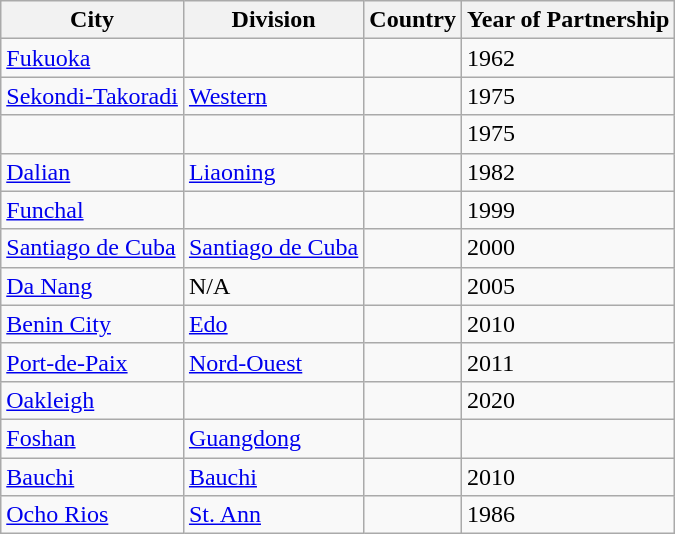<table class="wikitable">
<tr>
<th>City</th>
<th>Division</th>
<th>Country</th>
<th>Year of Partnership</th>
</tr>
<tr>
<td> <a href='#'>Fukuoka</a></td>
<td></td>
<td></td>
<td>1962</td>
</tr>
<tr>
<td><a href='#'>Sekondi-Takoradi</a></td>
<td><a href='#'>Western</a></td>
<td></td>
<td>1975</td>
</tr>
<tr>
<td></td>
<td></td>
<td></td>
<td>1975</td>
</tr>
<tr>
<td><a href='#'>Dalian</a></td>
<td><a href='#'>Liaoning</a></td>
<td></td>
<td>1982</td>
</tr>
<tr>
<td> <a href='#'>Funchal</a></td>
<td></td>
<td></td>
<td>1999</td>
</tr>
<tr>
<td><a href='#'>Santiago de Cuba</a></td>
<td><a href='#'>Santiago de Cuba</a></td>
<td></td>
<td>2000</td>
</tr>
<tr>
<td><a href='#'>Da Nang</a></td>
<td>N/A</td>
<td></td>
<td>2005</td>
</tr>
<tr>
<td><a href='#'>Benin City</a></td>
<td><a href='#'>Edo</a></td>
<td></td>
<td>2010</td>
</tr>
<tr>
<td><a href='#'>Port-de-Paix</a></td>
<td><a href='#'>Nord-Ouest</a></td>
<td></td>
<td>2011</td>
</tr>
<tr>
<td><a href='#'>Oakleigh</a></td>
<td></td>
<td></td>
<td>2020</td>
</tr>
<tr>
<td><a href='#'>Foshan</a></td>
<td><a href='#'>Guangdong</a></td>
<td></td>
<td></td>
</tr>
<tr>
<td><a href='#'>Bauchi</a></td>
<td><a href='#'>Bauchi</a></td>
<td></td>
<td>2010</td>
</tr>
<tr>
<td><a href='#'>Ocho Rios</a></td>
<td><a href='#'>St. Ann</a></td>
<td></td>
<td>1986</td>
</tr>
</table>
